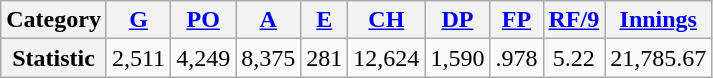<table class="wikitable" width="400">
<tr align="center">
<th>Category</th>
<th><a href='#'>G</a></th>
<th><a href='#'>PO</a></th>
<th><a href='#'>A</a></th>
<th><a href='#'>E</a></th>
<th><a href='#'>CH</a></th>
<th><a href='#'>DP</a></th>
<th><a href='#'>FP</a></th>
<th><a href='#'>RF/9</a></th>
<th><a href='#'>Innings</a></th>
</tr>
<tr align="center">
<th>Statistic</th>
<td>2,511</td>
<td>4,249</td>
<td>8,375</td>
<td>281</td>
<td>12,624</td>
<td>1,590</td>
<td>.978</td>
<td>5.22</td>
<td>21,785.67</td>
</tr>
</table>
